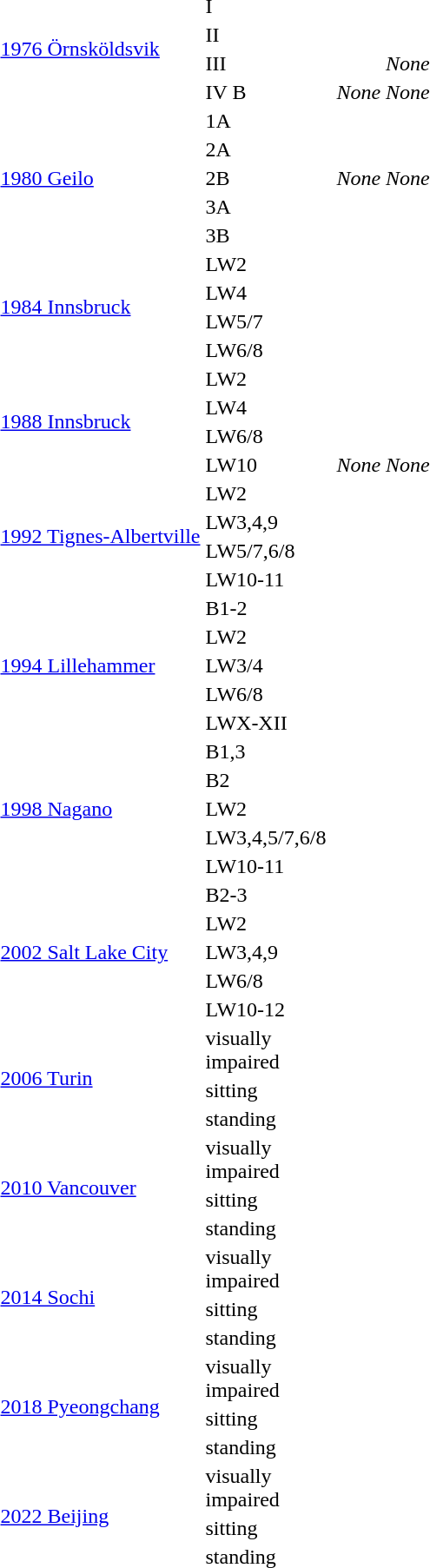<table>
<tr>
<td rowspan="4"><a href='#'>1976 Örnsköldsvik</a><br></td>
<td>I</td>
<td></td>
<td></td>
<td></td>
</tr>
<tr>
<td>II</td>
<td></td>
<td></td>
<td></td>
</tr>
<tr>
<td>III</td>
<td></td>
<td></td>
<td align="center"><em>None</em></td>
</tr>
<tr>
<td>IV B</td>
<td></td>
<td align="center"><em>None</em></td>
<td align="center"><em>None</em></td>
</tr>
<tr>
<td rowspan="5"><a href='#'>1980 Geilo</a><br></td>
<td>1A</td>
<td></td>
<td></td>
<td></td>
</tr>
<tr>
<td>2A</td>
<td></td>
<td></td>
<td></td>
</tr>
<tr>
<td>2B</td>
<td></td>
<td align="center"><em>None</em></td>
<td align="center"><em>None</em></td>
</tr>
<tr>
<td>3A</td>
<td></td>
<td></td>
<td></td>
</tr>
<tr>
<td>3B</td>
<td></td>
<td></td>
<td></td>
</tr>
<tr>
<td rowspan="4"><a href='#'>1984 Innsbruck</a><br></td>
<td>LW2</td>
<td></td>
<td></td>
<td></td>
</tr>
<tr>
<td>LW4</td>
<td></td>
<td></td>
<td></td>
</tr>
<tr>
<td>LW5/7</td>
<td></td>
<td></td>
<td></td>
</tr>
<tr>
<td>LW6/8</td>
<td></td>
<td></td>
<td></td>
</tr>
<tr>
<td rowspan="4"><a href='#'>1988 Innsbruck</a><br></td>
<td>LW2</td>
<td></td>
<td></td>
<td></td>
</tr>
<tr>
<td>LW4</td>
<td></td>
<td></td>
<td></td>
</tr>
<tr>
<td>LW6/8</td>
<td></td>
<td></td>
<td></td>
</tr>
<tr>
<td>LW10</td>
<td></td>
<td align="center"><em>None</em></td>
<td align="center"><em>None</em></td>
</tr>
<tr>
<td rowspan="4"><a href='#'>1992 Tignes-Albertville</a><br></td>
<td>LW2</td>
<td></td>
<td></td>
<td></td>
</tr>
<tr>
<td>LW3,4,9</td>
<td></td>
<td></td>
<td></td>
</tr>
<tr>
<td>LW5/7,6/8</td>
<td></td>
<td></td>
<td></td>
</tr>
<tr>
<td>LW10-11</td>
<td></td>
<td></td>
<td></td>
</tr>
<tr>
<td rowspan="5"><a href='#'>1994 Lillehammer</a><br></td>
<td>B1-2</td>
<td></td>
<td></td>
<td></td>
</tr>
<tr>
<td>LW2</td>
<td></td>
<td></td>
<td></td>
</tr>
<tr>
<td>LW3/4</td>
<td></td>
<td></td>
<td></td>
</tr>
<tr>
<td>LW6/8</td>
<td></td>
<td></td>
<td></td>
</tr>
<tr>
<td>LWX-XII</td>
<td></td>
<td></td>
<td></td>
</tr>
<tr>
<td rowspan="5"><a href='#'>1998 Nagano</a><br></td>
<td>B1,3</td>
<td></td>
<td></td>
<td></td>
</tr>
<tr>
<td>B2</td>
<td></td>
<td></td>
<td></td>
</tr>
<tr>
<td>LW2</td>
<td></td>
<td></td>
<td></td>
</tr>
<tr>
<td>LW3,4,5/7,6/8</td>
<td></td>
<td></td>
<td></td>
</tr>
<tr>
<td>LW10-11</td>
<td></td>
<td></td>
<td></td>
</tr>
<tr>
<td rowspan="5"><a href='#'>2002 Salt Lake City</a><br></td>
<td>B2-3</td>
<td></td>
<td></td>
<td></td>
</tr>
<tr>
<td>LW2</td>
<td></td>
<td></td>
<td></td>
</tr>
<tr>
<td>LW3,4,9</td>
<td></td>
<td></td>
<td></td>
</tr>
<tr>
<td>LW6/8</td>
<td></td>
<td></td>
<td></td>
</tr>
<tr>
<td>LW10-12</td>
<td></td>
<td></td>
<td></td>
</tr>
<tr>
<td rowspan="3"><a href='#'>2006 Turin</a><br></td>
<td>visually <br>impaired</td>
<td></td>
<td></td>
<td></td>
</tr>
<tr>
<td>sitting</td>
<td></td>
<td></td>
<td></td>
</tr>
<tr>
<td>standing</td>
<td></td>
<td></td>
<td></td>
</tr>
<tr>
<td rowspan="3"><a href='#'>2010 Vancouver</a><br></td>
<td>visually <br>impaired</td>
<td></td>
<td></td>
<td></td>
</tr>
<tr>
<td>sitting</td>
<td></td>
<td></td>
<td></td>
</tr>
<tr>
<td>standing</td>
<td></td>
<td></td>
<td></td>
</tr>
<tr>
<td rowspan="3"><a href='#'>2014 Sochi</a><br></td>
<td>visually <br>impaired</td>
<td></td>
<td></td>
<td></td>
</tr>
<tr>
<td>sitting</td>
<td></td>
<td></td>
<td></td>
</tr>
<tr>
<td>standing</td>
<td></td>
<td></td>
<td></td>
</tr>
<tr>
<td rowspan="3"><a href='#'>2018 Pyeongchang</a><br></td>
<td>visually <br>impaired</td>
<td></td>
<td></td>
<td></td>
</tr>
<tr>
<td>sitting</td>
<td></td>
<td></td>
<td></td>
</tr>
<tr>
<td>standing</td>
<td></td>
<td></td>
<td></td>
</tr>
<tr>
<td rowspan="3"><a href='#'>2022 Beijing</a><br></td>
<td>visually <br>impaired</td>
<td></td>
<td></td>
<td></td>
</tr>
<tr>
<td>sitting</td>
<td></td>
<td></td>
<td></td>
</tr>
<tr>
<td>standing</td>
<td></td>
<td></td>
<td></td>
</tr>
</table>
